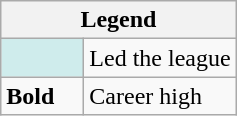<table class="wikitable">
<tr>
<th colspan="2">Legend</th>
</tr>
<tr>
<td style="background:#cfecec; width:3em;"></td>
<td>Led the league</td>
</tr>
<tr>
<td><strong>Bold</strong></td>
<td>Career high</td>
</tr>
</table>
